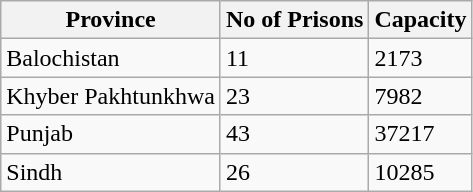<table class="wikitable">
<tr>
<th>Province</th>
<th>No of Prisons</th>
<th>Capacity</th>
</tr>
<tr>
<td>Balochistan</td>
<td>11</td>
<td>2173</td>
</tr>
<tr>
<td>Khyber Pakhtunkhwa</td>
<td>23</td>
<td>7982</td>
</tr>
<tr>
<td>Punjab</td>
<td>43</td>
<td>37217</td>
</tr>
<tr>
<td>Sindh</td>
<td>26</td>
<td>10285</td>
</tr>
</table>
